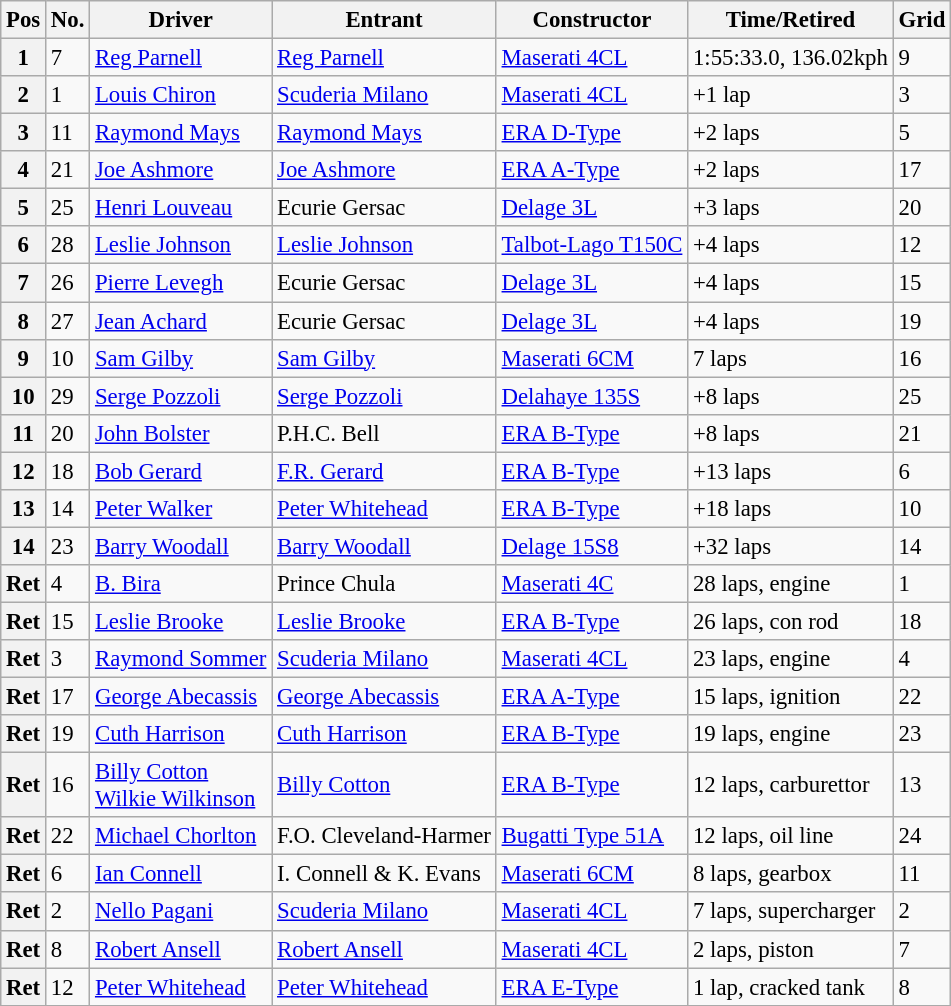<table class="wikitable" style="font-size: 95%;">
<tr>
<th>Pos</th>
<th>No.</th>
<th>Driver</th>
<th>Entrant</th>
<th>Constructor</th>
<th>Time/Retired</th>
<th>Grid</th>
</tr>
<tr>
<th>1</th>
<td>7</td>
<td> <a href='#'>Reg Parnell</a></td>
<td><a href='#'>Reg Parnell</a></td>
<td><a href='#'>Maserati 4CL</a></td>
<td>1:55:33.0, 136.02kph</td>
<td>9</td>
</tr>
<tr>
<th>2</th>
<td>1</td>
<td> <a href='#'>Louis Chiron</a></td>
<td><a href='#'>Scuderia Milano</a></td>
<td><a href='#'>Maserati 4CL</a></td>
<td>+1 lap</td>
<td>3</td>
</tr>
<tr>
<th>3</th>
<td>11</td>
<td> <a href='#'>Raymond Mays</a></td>
<td><a href='#'>Raymond Mays</a></td>
<td><a href='#'>ERA D-Type</a></td>
<td>+2 laps</td>
<td>5</td>
</tr>
<tr>
<th>4</th>
<td>21</td>
<td> <a href='#'>Joe Ashmore</a></td>
<td><a href='#'>Joe Ashmore</a></td>
<td><a href='#'>ERA A-Type</a></td>
<td>+2 laps</td>
<td>17</td>
</tr>
<tr>
<th>5</th>
<td>25</td>
<td> <a href='#'>Henri Louveau</a></td>
<td>Ecurie Gersac</td>
<td><a href='#'>Delage 3L</a></td>
<td>+3 laps</td>
<td>20</td>
</tr>
<tr>
<th>6</th>
<td>28</td>
<td> <a href='#'>Leslie Johnson</a></td>
<td><a href='#'>Leslie Johnson</a></td>
<td><a href='#'>Talbot-Lago T150C</a></td>
<td>+4 laps</td>
<td>12</td>
</tr>
<tr>
<th>7</th>
<td>26</td>
<td> <a href='#'>Pierre Levegh</a></td>
<td>Ecurie Gersac</td>
<td><a href='#'>Delage 3L</a></td>
<td>+4 laps</td>
<td>15</td>
</tr>
<tr>
<th>8</th>
<td>27</td>
<td> <a href='#'>Jean Achard</a></td>
<td>Ecurie Gersac</td>
<td><a href='#'>Delage 3L</a></td>
<td>+4 laps</td>
<td>19</td>
</tr>
<tr>
<th>9</th>
<td>10</td>
<td> <a href='#'>Sam Gilby</a></td>
<td><a href='#'>Sam Gilby</a></td>
<td><a href='#'>Maserati 6CM</a></td>
<td>7 laps</td>
<td>16</td>
</tr>
<tr>
<th>10</th>
<td>29</td>
<td> <a href='#'>Serge Pozzoli</a></td>
<td><a href='#'>Serge Pozzoli</a></td>
<td><a href='#'>Delahaye 135S</a></td>
<td>+8 laps</td>
<td>25</td>
</tr>
<tr>
<th>11</th>
<td>20</td>
<td> <a href='#'>John Bolster</a></td>
<td>P.H.C. Bell</td>
<td><a href='#'>ERA B-Type</a></td>
<td>+8 laps</td>
<td>21</td>
</tr>
<tr>
<th>12</th>
<td>18</td>
<td> <a href='#'>Bob Gerard</a></td>
<td><a href='#'>F.R. Gerard</a></td>
<td><a href='#'>ERA B-Type</a></td>
<td>+13 laps</td>
<td>6</td>
</tr>
<tr>
<th>13</th>
<td>14</td>
<td> <a href='#'>Peter Walker</a></td>
<td><a href='#'>Peter Whitehead</a></td>
<td><a href='#'>ERA B-Type</a></td>
<td>+18 laps</td>
<td>10</td>
</tr>
<tr>
<th>14</th>
<td>23</td>
<td> <a href='#'>Barry Woodall</a></td>
<td><a href='#'>Barry Woodall</a></td>
<td><a href='#'>Delage 15S8</a></td>
<td>+32 laps</td>
<td>14</td>
</tr>
<tr>
<th>Ret</th>
<td>4</td>
<td> <a href='#'>B. Bira</a></td>
<td>Prince Chula</td>
<td><a href='#'>Maserati 4C</a></td>
<td>28 laps, engine</td>
<td>1</td>
</tr>
<tr>
<th>Ret</th>
<td>15</td>
<td> <a href='#'>Leslie Brooke</a></td>
<td><a href='#'>Leslie Brooke</a></td>
<td><a href='#'>ERA B-Type</a></td>
<td>26 laps, con rod</td>
<td>18</td>
</tr>
<tr>
<th>Ret</th>
<td>3</td>
<td> <a href='#'>Raymond Sommer</a></td>
<td><a href='#'>Scuderia Milano</a></td>
<td><a href='#'>Maserati 4CL</a></td>
<td>23 laps, engine</td>
<td>4</td>
</tr>
<tr>
<th>Ret</th>
<td>17</td>
<td> <a href='#'>George Abecassis</a></td>
<td><a href='#'>George Abecassis</a></td>
<td><a href='#'>ERA A-Type</a></td>
<td>15 laps, ignition</td>
<td>22</td>
</tr>
<tr>
<th>Ret</th>
<td>19</td>
<td> <a href='#'>Cuth Harrison</a></td>
<td><a href='#'>Cuth Harrison</a></td>
<td><a href='#'>ERA B-Type</a></td>
<td>19 laps, engine</td>
<td>23</td>
</tr>
<tr>
<th>Ret</th>
<td>16</td>
<td> <a href='#'>Billy Cotton</a><br> <a href='#'>Wilkie Wilkinson</a></td>
<td><a href='#'>Billy Cotton</a></td>
<td><a href='#'>ERA B-Type</a></td>
<td>12 laps, carburettor</td>
<td>13</td>
</tr>
<tr>
<th>Ret</th>
<td>22</td>
<td> <a href='#'>Michael Chorlton</a></td>
<td>F.O. Cleveland-Harmer</td>
<td><a href='#'>Bugatti Type 51A</a></td>
<td>12 laps, oil line</td>
<td>24</td>
</tr>
<tr>
<th>Ret</th>
<td>6</td>
<td> <a href='#'>Ian Connell</a></td>
<td>I. Connell & K. Evans</td>
<td><a href='#'>Maserati 6CM</a></td>
<td>8 laps, gearbox</td>
<td>11</td>
</tr>
<tr>
<th>Ret</th>
<td>2</td>
<td> <a href='#'>Nello Pagani</a></td>
<td><a href='#'>Scuderia Milano</a></td>
<td><a href='#'>Maserati 4CL</a></td>
<td>7 laps, supercharger</td>
<td>2</td>
</tr>
<tr>
<th>Ret</th>
<td>8</td>
<td> <a href='#'>Robert Ansell</a></td>
<td><a href='#'>Robert Ansell</a></td>
<td><a href='#'>Maserati 4CL</a></td>
<td>2 laps, piston</td>
<td>7</td>
</tr>
<tr>
<th>Ret</th>
<td>12</td>
<td> <a href='#'>Peter Whitehead</a></td>
<td><a href='#'>Peter Whitehead</a></td>
<td><a href='#'>ERA E-Type</a></td>
<td>1 lap, cracked tank</td>
<td>8</td>
</tr>
<tr>
</tr>
</table>
